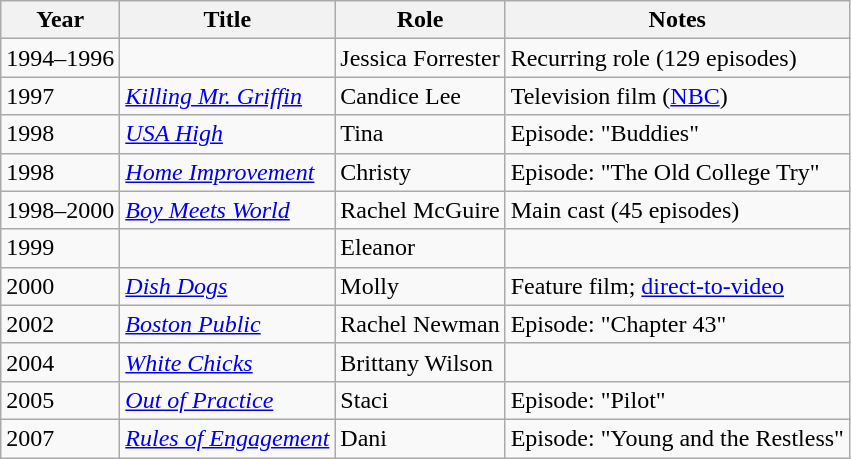<table class="wikitable sortable plainrowheaders">
<tr>
<th>Year</th>
<th>Title</th>
<th>Role</th>
<th class="unsortable">Notes</th>
</tr>
<tr>
<td>1994–1996</td>
<td><em></em></td>
<td>Jessica Forrester</td>
<td>Recurring role (129 episodes)</td>
</tr>
<tr>
<td>1997</td>
<td><em><a href='#'>Killing Mr. Griffin</a></em></td>
<td>Candice Lee</td>
<td>Television film (<a href='#'>NBC</a>)</td>
</tr>
<tr>
<td>1998</td>
<td><em><a href='#'>USA High</a></em></td>
<td>Tina</td>
<td>Episode: "Buddies"</td>
</tr>
<tr>
<td>1998</td>
<td><em><a href='#'>Home Improvement</a></em></td>
<td>Christy</td>
<td>Episode: "The Old College Try"</td>
</tr>
<tr>
<td>1998–2000</td>
<td><em><a href='#'>Boy Meets World</a></em></td>
<td>Rachel McGuire</td>
<td>Main cast (45 episodes)</td>
</tr>
<tr>
<td>1999</td>
<td><em></em></td>
<td>Eleanor</td>
<td></td>
</tr>
<tr>
<td>2000</td>
<td><em><a href='#'>Dish Dogs</a></em></td>
<td>Molly</td>
<td>Feature film; <a href='#'>direct-to-video</a></td>
</tr>
<tr>
<td>2002</td>
<td><em><a href='#'>Boston Public</a></em></td>
<td>Rachel Newman</td>
<td>Episode: "Chapter 43"</td>
</tr>
<tr>
<td>2004</td>
<td><em><a href='#'>White Chicks</a></em></td>
<td>Brittany Wilson</td>
<td></td>
</tr>
<tr>
<td>2005</td>
<td><em><a href='#'>Out of Practice</a></em></td>
<td>Staci</td>
<td>Episode: "Pilot"</td>
</tr>
<tr>
<td>2007</td>
<td><em><a href='#'>Rules of Engagement</a></em></td>
<td>Dani</td>
<td>Episode: "Young and the Restless"</td>
</tr>
</table>
